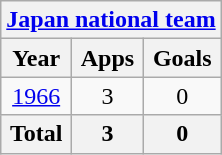<table class="wikitable" style="text-align:center">
<tr>
<th colspan=3><a href='#'>Japan national team</a></th>
</tr>
<tr>
<th>Year</th>
<th>Apps</th>
<th>Goals</th>
</tr>
<tr>
<td><a href='#'>1966</a></td>
<td>3</td>
<td>0</td>
</tr>
<tr>
<th>Total</th>
<th>3</th>
<th>0</th>
</tr>
</table>
